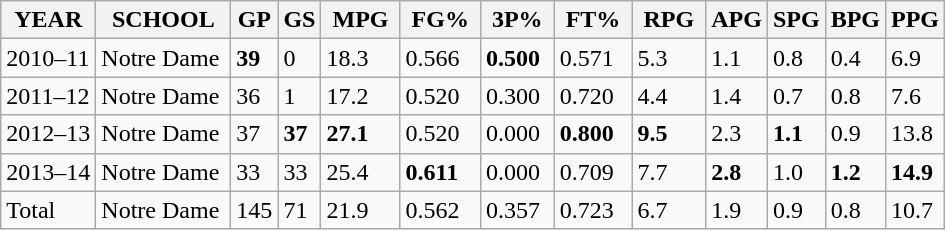<table class="wikitable">
<tr>
<th>YEAR</th>
<th>SCHOOL</th>
<th>GP</th>
<th>GS</th>
<th> MPG </th>
<th> FG% </th>
<th> 3P% </th>
<th> FT% </th>
<th> RPG </th>
<th>APG</th>
<th>SPG</th>
<th>BPG</th>
<th>PPG</th>
</tr>
<tr>
<td>2010–11</td>
<td>Notre Dame </td>
<td><strong>39</strong></td>
<td>0</td>
<td>18.3</td>
<td>0.566</td>
<td><strong>0.500</strong></td>
<td>0.571</td>
<td>5.3</td>
<td>1.1</td>
<td>0.8</td>
<td>0.4</td>
<td>6.9</td>
</tr>
<tr>
<td>2011–12</td>
<td>Notre Dame </td>
<td>36</td>
<td>1</td>
<td>17.2</td>
<td>0.520</td>
<td>0.300</td>
<td>0.720</td>
<td>4.4</td>
<td>1.4</td>
<td>0.7</td>
<td>0.8</td>
<td>7.6</td>
</tr>
<tr>
<td>2012–13</td>
<td>Notre Dame </td>
<td>37</td>
<td><strong>37</strong></td>
<td><strong>27.1</strong></td>
<td>0.520</td>
<td>0.000</td>
<td><strong>0.800</strong></td>
<td><strong>9.5</strong></td>
<td>2.3</td>
<td><strong>1.1</strong></td>
<td>0.9</td>
<td>13.8</td>
</tr>
<tr>
<td>2013–14</td>
<td>Notre Dame </td>
<td>33</td>
<td>33</td>
<td>25.4</td>
<td><strong>0.611</strong></td>
<td>0.000</td>
<td>0.709</td>
<td>7.7</td>
<td><strong>2.8</strong></td>
<td>1.0</td>
<td><strong>1.2</strong></td>
<td><strong>14.9</strong></td>
</tr>
<tr>
<td>Total</td>
<td>Notre Dame </td>
<td>145</td>
<td>71</td>
<td>21.9</td>
<td>0.562</td>
<td>0.357</td>
<td>0.723</td>
<td>6.7</td>
<td>1.9</td>
<td>0.9</td>
<td>0.8</td>
<td>10.7</td>
</tr>
</table>
